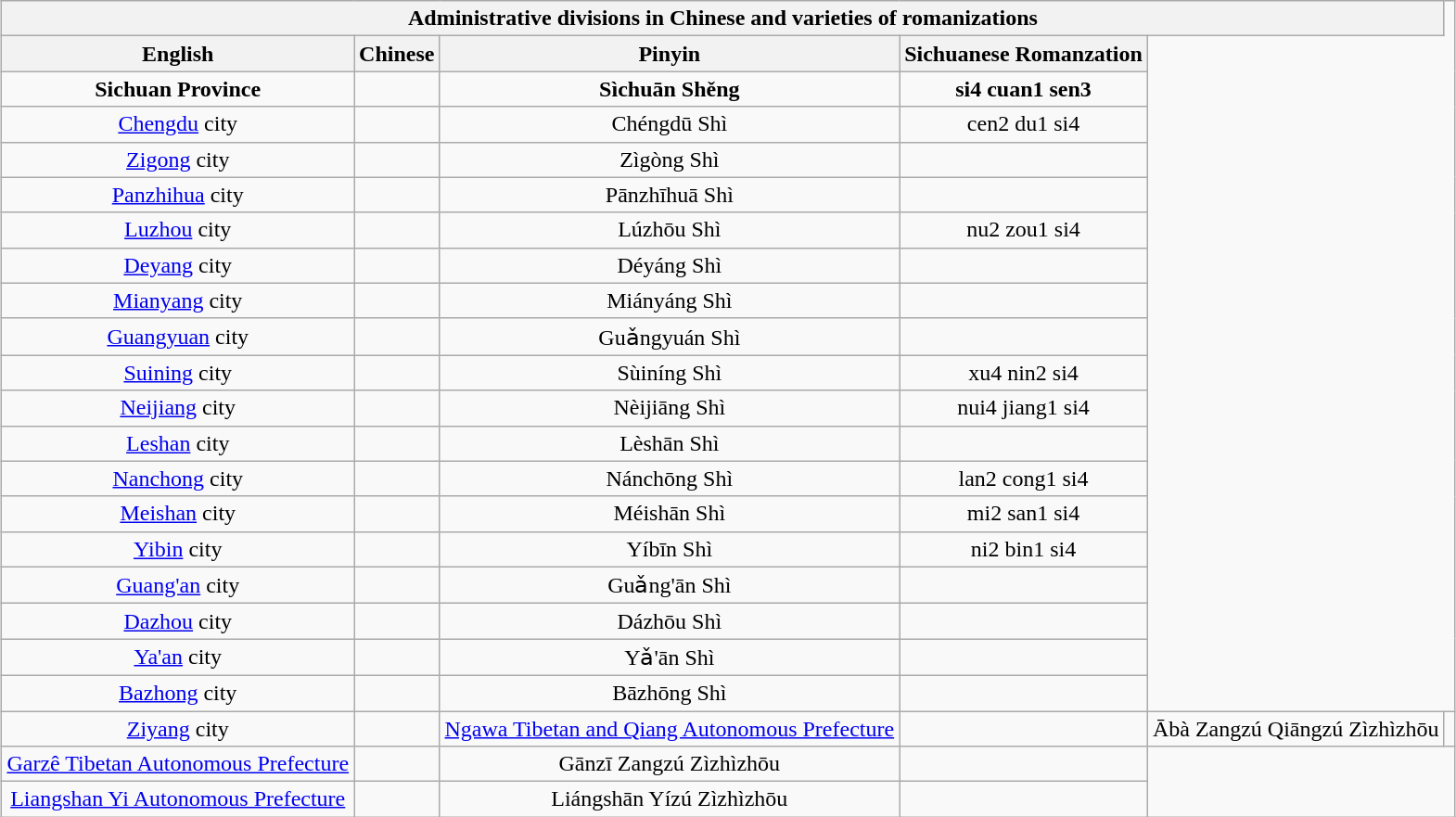<table class="wikitable sortable collapsible collapsed" style="text-font:90%; width:auto; text-align:center; margin-left: auto; margin-right: auto;">
<tr>
<th colspan="5">Administrative divisions in Chinese and varieties of romanizations</th>
</tr>
<tr>
<th>English</th>
<th>Chinese</th>
<th>Pinyin</th>
<th>Sichuanese Romanzation</th>
</tr>
<tr>
<td><strong>Sichuan Province</strong></td>
<td></td>
<td><strong>Sìchuān Shěng</strong></td>
<td><strong>si4 cuan1 sen3</strong></td>
</tr>
<tr>
<td><a href='#'>Chengdu</a> city</td>
<td></td>
<td>Chéngdū Shì</td>
<td>cen2 du1 si4</td>
</tr>
<tr>
<td><a href='#'>Zigong</a> city</td>
<td></td>
<td>Zìgòng Shì</td>
<td></td>
</tr>
<tr>
<td><a href='#'>Panzhihua</a> city</td>
<td></td>
<td>Pānzhīhuā Shì</td>
<td></td>
</tr>
<tr>
<td><a href='#'>Luzhou</a> city</td>
<td></td>
<td>Lúzhōu Shì</td>
<td>nu2 zou1 si4</td>
</tr>
<tr>
<td><a href='#'>Deyang</a> city</td>
<td></td>
<td>Déyáng Shì</td>
<td></td>
</tr>
<tr>
<td><a href='#'>Mianyang</a> city</td>
<td></td>
<td>Miányáng Shì</td>
<td></td>
</tr>
<tr>
<td><a href='#'>Guangyuan</a> city</td>
<td></td>
<td>Guǎngyuán Shì</td>
<td></td>
</tr>
<tr>
<td><a href='#'>Suining</a> city</td>
<td></td>
<td>Sùiníng Shì</td>
<td>xu4 nin2 si4</td>
</tr>
<tr>
<td><a href='#'>Neijiang</a> city</td>
<td></td>
<td>Nèijiāng Shì</td>
<td>nui4 jiang1 si4</td>
</tr>
<tr>
<td><a href='#'>Leshan</a> city</td>
<td></td>
<td>Lèshān Shì</td>
<td></td>
</tr>
<tr>
<td><a href='#'>Nanchong</a> city</td>
<td></td>
<td>Nánchōng Shì</td>
<td>lan2 cong1 si4</td>
</tr>
<tr>
<td><a href='#'>Meishan</a> city</td>
<td></td>
<td>Méishān Shì</td>
<td>mi2 san1 si4</td>
</tr>
<tr>
<td><a href='#'>Yibin</a> city</td>
<td></td>
<td>Yíbīn Shì</td>
<td>ni2 bin1 si4</td>
</tr>
<tr>
<td><a href='#'>Guang'an</a> city</td>
<td></td>
<td>Guǎng'ān Shì</td>
<td></td>
</tr>
<tr>
<td><a href='#'>Dazhou</a> city</td>
<td></td>
<td>Dázhōu Shì</td>
<td></td>
</tr>
<tr>
<td><a href='#'>Ya'an</a> city</td>
<td></td>
<td>Yǎ'ān Shì</td>
<td></td>
</tr>
<tr>
<td><a href='#'>Bazhong</a> city</td>
<td></td>
<td>Bāzhōng Shì</td>
<td></td>
</tr>
<tr>
<td><a href='#'>Ziyang</a> city</td>
<td></td>
<td><a href='#'>Ngawa Tibetan and Qiang Autonomous Prefecture</a></td>
<td></td>
<td>Ābà Zangzú Qiāngzú Zìzhìzhōu</td>
<td></td>
</tr>
<tr>
<td><a href='#'>Garzê Tibetan Autonomous Prefecture</a></td>
<td></td>
<td>Gānzī Zangzú Zìzhìzhōu</td>
<td></td>
</tr>
<tr>
<td><a href='#'>Liangshan Yi Autonomous Prefecture</a></td>
<td></td>
<td>Liángshān Yízú Zìzhìzhōu</td>
<td></td>
</tr>
</table>
